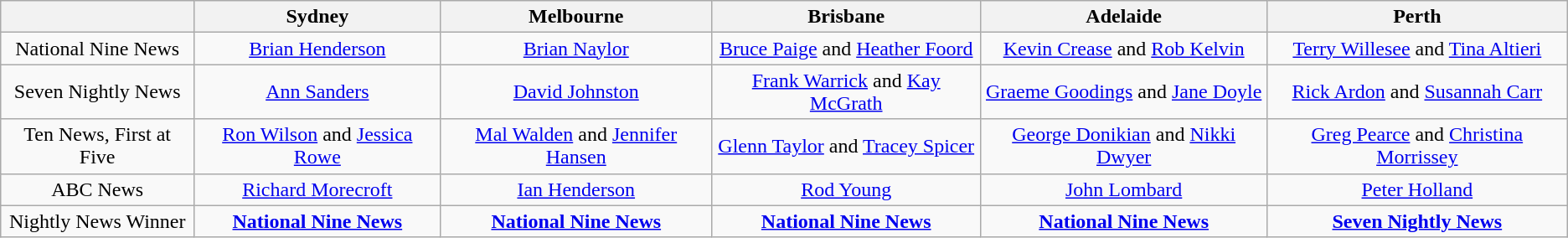<table class="wikitable">
<tr>
<th></th>
<th>Sydney</th>
<th>Melbourne</th>
<th>Brisbane</th>
<th>Adelaide</th>
<th>Perth</th>
</tr>
<tr style="text-align:center">
<td>National Nine News</td>
<td><a href='#'>Brian Henderson</a></td>
<td><a href='#'>Brian Naylor</a></td>
<td><a href='#'>Bruce Paige</a> and <a href='#'>Heather Foord</a></td>
<td><a href='#'>Kevin Crease</a> and <a href='#'>Rob Kelvin</a></td>
<td><a href='#'>Terry Willesee</a> and <a href='#'>Tina Altieri</a></td>
</tr>
<tr style="text-align:center">
<td>Seven Nightly News</td>
<td><a href='#'>Ann Sanders</a></td>
<td><a href='#'>David Johnston</a></td>
<td><a href='#'>Frank Warrick</a> and <a href='#'>Kay McGrath</a></td>
<td><a href='#'>Graeme Goodings</a> and <a href='#'>Jane Doyle</a></td>
<td><a href='#'>Rick Ardon</a> and <a href='#'>Susannah Carr</a></td>
</tr>
<tr style="text-align:center">
<td>Ten News, First at Five</td>
<td><a href='#'>Ron Wilson</a> and <a href='#'>Jessica Rowe</a></td>
<td><a href='#'>Mal Walden</a> and <a href='#'>Jennifer Hansen</a></td>
<td><a href='#'>Glenn Taylor</a> and <a href='#'>Tracey Spicer</a></td>
<td><a href='#'>George Donikian</a> and <a href='#'>Nikki Dwyer</a></td>
<td><a href='#'>Greg Pearce</a> and <a href='#'>Christina Morrissey</a></td>
</tr>
<tr style="text-align:center">
<td>ABC News</td>
<td><a href='#'>Richard Morecroft</a></td>
<td><a href='#'>Ian Henderson</a></td>
<td><a href='#'>Rod Young</a></td>
<td><a href='#'>John Lombard</a></td>
<td><a href='#'>Peter Holland</a></td>
</tr>
<tr style="text-align:center">
<td>Nightly News Winner</td>
<td><strong><a href='#'>National Nine News</a></strong></td>
<td><strong><a href='#'>National Nine News</a></strong></td>
<td><strong><a href='#'>National Nine News</a></strong></td>
<td><strong><a href='#'>National Nine News</a></strong></td>
<td><strong><a href='#'>Seven Nightly News</a></strong></td>
</tr>
</table>
